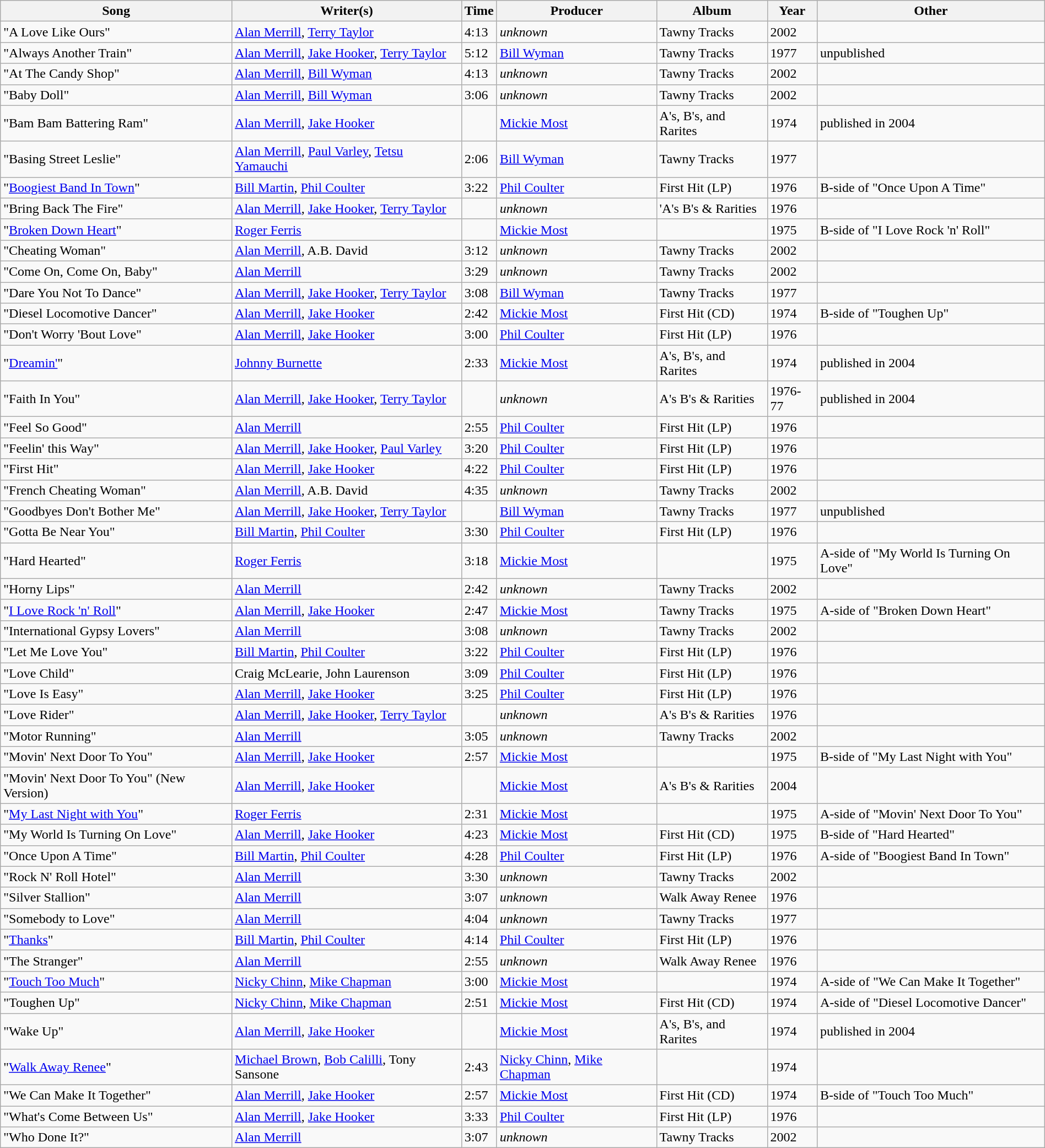<table class="wikitable sortable" style="margin:0.5em auto; clear: both; text-align: left; width:100%">
<tr>
<th>Song</th>
<th>Writer(s)</th>
<th>Time</th>
<th>Producer</th>
<th>Album</th>
<th>Year</th>
<th>Other</th>
</tr>
<tr>
<td>"A Love Like Ours"</td>
<td><a href='#'>Alan Merrill</a>, <a href='#'>Terry Taylor</a></td>
<td>4:13</td>
<td><em>unknown</em></td>
<td>Tawny Tracks</td>
<td>2002</td>
<td></td>
</tr>
<tr>
<td>"Always Another Train"</td>
<td><a href='#'>Alan Merrill</a>, <a href='#'>Jake Hooker</a>, <a href='#'>Terry Taylor</a></td>
<td>5:12</td>
<td><a href='#'>Bill Wyman</a></td>
<td>Tawny Tracks</td>
<td>1977</td>
<td>unpublished</td>
</tr>
<tr>
<td>"At The Candy Shop"</td>
<td><a href='#'>Alan Merrill</a>, <a href='#'>Bill Wyman</a></td>
<td>4:13</td>
<td><em>unknown</em></td>
<td>Tawny Tracks</td>
<td>2002</td>
<td></td>
</tr>
<tr>
<td>"Baby Doll"</td>
<td><a href='#'>Alan Merrill</a>, <a href='#'>Bill Wyman</a></td>
<td>3:06</td>
<td><em>unknown</em></td>
<td>Tawny Tracks</td>
<td>2002</td>
<td></td>
</tr>
<tr>
<td>"Bam Bam Battering Ram"</td>
<td><a href='#'>Alan Merrill</a>, <a href='#'>Jake Hooker</a></td>
<td></td>
<td><a href='#'>Mickie Most</a></td>
<td>A's, B's, and Rarites</td>
<td>1974</td>
<td>published in 2004</td>
</tr>
<tr>
<td>"Basing Street Leslie"</td>
<td><a href='#'>Alan Merrill</a>, <a href='#'>Paul Varley</a>, <a href='#'>Tetsu Yamauchi</a></td>
<td>2:06</td>
<td><a href='#'>Bill Wyman</a></td>
<td>Tawny Tracks</td>
<td>1977</td>
<td></td>
</tr>
<tr>
<td>"<a href='#'>Boogiest Band In Town</a>"</td>
<td><a href='#'>Bill Martin</a>, <a href='#'>Phil Coulter</a></td>
<td>3:22</td>
<td><a href='#'>Phil Coulter</a></td>
<td>First Hit (LP)</td>
<td>1976</td>
<td>B-side of "Once Upon A Time"</td>
</tr>
<tr>
<td>"Bring Back The Fire"</td>
<td><a href='#'>Alan Merrill</a>, <a href='#'>Jake Hooker</a>, <a href='#'>Terry Taylor</a></td>
<td></td>
<td><em>unknown</em></td>
<td>'A's B's & Rarities</td>
<td>1976</td>
<td></td>
</tr>
<tr>
<td>"<a href='#'>Broken Down Heart</a>"</td>
<td><a href='#'>Roger Ferris</a></td>
<td></td>
<td><a href='#'>Mickie Most</a></td>
<td></td>
<td>1975</td>
<td>B-side of "I Love Rock 'n' Roll"</td>
</tr>
<tr>
<td>"Cheating Woman"</td>
<td><a href='#'>Alan Merrill</a>, A.B. David</td>
<td>3:12</td>
<td><em>unknown</em></td>
<td>Tawny Tracks</td>
<td>2002</td>
<td></td>
</tr>
<tr>
<td>"Come On, Come On, Baby"</td>
<td><a href='#'>Alan Merrill</a></td>
<td>3:29</td>
<td><em>unknown</em></td>
<td>Tawny Tracks</td>
<td>2002</td>
<td></td>
</tr>
<tr>
<td>"Dare You Not To Dance"</td>
<td><a href='#'>Alan Merrill</a>, <a href='#'>Jake Hooker</a>, <a href='#'>Terry Taylor</a></td>
<td>3:08</td>
<td><a href='#'>Bill Wyman</a></td>
<td>Tawny Tracks</td>
<td>1977</td>
<td></td>
</tr>
<tr>
<td>"Diesel Locomotive Dancer"</td>
<td><a href='#'>Alan Merrill</a>, <a href='#'>Jake Hooker</a></td>
<td>2:42</td>
<td><a href='#'>Mickie Most</a></td>
<td>First Hit (CD)</td>
<td>1974</td>
<td>B-side of "Toughen Up"</td>
</tr>
<tr>
<td>"Don't Worry 'Bout Love"</td>
<td><a href='#'>Alan Merrill</a>, <a href='#'>Jake Hooker</a></td>
<td>3:00</td>
<td><a href='#'>Phil Coulter</a></td>
<td>First Hit (LP)</td>
<td>1976</td>
<td></td>
</tr>
<tr>
<td>"<a href='#'>Dreamin'</a>"</td>
<td><a href='#'>Johnny Burnette</a></td>
<td>2:33</td>
<td><a href='#'>Mickie Most</a></td>
<td>A's, B's, and Rarites</td>
<td>1974</td>
<td>published in 2004</td>
</tr>
<tr>
<td>"Faith In You"</td>
<td><a href='#'>Alan Merrill</a>, <a href='#'>Jake Hooker</a>, <a href='#'>Terry Taylor</a></td>
<td></td>
<td><em>unknown</em></td>
<td>A's B's & Rarities</td>
<td>1976-77</td>
<td>published in 2004</td>
</tr>
<tr>
<td>"Feel So Good"</td>
<td><a href='#'>Alan Merrill</a></td>
<td>2:55</td>
<td><a href='#'>Phil Coulter</a></td>
<td>First Hit (LP)</td>
<td>1976</td>
<td></td>
</tr>
<tr>
<td>"Feelin' this Way"</td>
<td><a href='#'>Alan Merrill</a>, <a href='#'>Jake Hooker</a>, <a href='#'>Paul Varley</a></td>
<td>3:20</td>
<td><a href='#'>Phil Coulter</a></td>
<td>First Hit (LP)</td>
<td>1976</td>
<td></td>
</tr>
<tr>
<td>"First Hit"</td>
<td><a href='#'>Alan Merrill</a>, <a href='#'>Jake Hooker</a></td>
<td>4:22</td>
<td><a href='#'>Phil Coulter</a></td>
<td>First Hit (LP)</td>
<td>1976</td>
<td></td>
</tr>
<tr>
<td>"French Cheating Woman"</td>
<td><a href='#'>Alan Merrill</a>, A.B. David</td>
<td>4:35</td>
<td><em>unknown</em></td>
<td>Tawny Tracks</td>
<td>2002</td>
<td></td>
</tr>
<tr>
<td>"Goodbyes Don't Bother Me"</td>
<td><a href='#'>Alan Merrill</a>, <a href='#'>Jake Hooker</a>, <a href='#'>Terry Taylor</a></td>
<td></td>
<td><a href='#'>Bill Wyman</a></td>
<td>Tawny Tracks</td>
<td>1977</td>
<td>unpublished</td>
</tr>
<tr>
<td>"Gotta Be Near You"</td>
<td><a href='#'>Bill Martin</a>, <a href='#'>Phil Coulter</a></td>
<td>3:30</td>
<td><a href='#'>Phil Coulter</a></td>
<td>First Hit (LP)</td>
<td>1976</td>
<td></td>
</tr>
<tr>
<td>"Hard Hearted"</td>
<td><a href='#'>Roger Ferris</a></td>
<td>3:18</td>
<td><a href='#'>Mickie Most</a></td>
<td></td>
<td>1975</td>
<td>A-side of "My World Is Turning On Love"</td>
</tr>
<tr>
<td>"Horny Lips"</td>
<td><a href='#'>Alan Merrill</a></td>
<td>2:42</td>
<td><em>unknown</em></td>
<td>Tawny Tracks</td>
<td>2002</td>
<td></td>
</tr>
<tr>
<td>"<a href='#'>I Love Rock 'n' Roll</a>"</td>
<td><a href='#'>Alan Merrill</a>, <a href='#'>Jake Hooker</a></td>
<td>2:47</td>
<td><a href='#'>Mickie Most</a></td>
<td>Tawny Tracks</td>
<td>1975</td>
<td>A-side of "Broken Down Heart"</td>
</tr>
<tr>
<td>"International Gypsy Lovers"</td>
<td><a href='#'>Alan Merrill</a></td>
<td>3:08</td>
<td><em>unknown</em></td>
<td>Tawny Tracks</td>
<td>2002</td>
<td></td>
</tr>
<tr>
<td>"Let Me Love You"</td>
<td><a href='#'>Bill Martin</a>, <a href='#'>Phil Coulter</a></td>
<td>3:22</td>
<td><a href='#'>Phil Coulter</a></td>
<td>First Hit (LP)</td>
<td>1976</td>
<td></td>
</tr>
<tr>
<td>"Love Child"</td>
<td>Craig McLearie, John Laurenson</td>
<td>3:09</td>
<td><a href='#'>Phil Coulter</a></td>
<td>First Hit (LP)</td>
<td>1976</td>
<td></td>
</tr>
<tr>
<td>"Love Is Easy"</td>
<td><a href='#'>Alan Merrill</a>, <a href='#'>Jake Hooker</a></td>
<td>3:25</td>
<td><a href='#'>Phil Coulter</a></td>
<td>First Hit (LP)</td>
<td>1976</td>
<td></td>
</tr>
<tr>
<td>"Love Rider"</td>
<td><a href='#'>Alan Merrill</a>, <a href='#'>Jake Hooker</a>, <a href='#'>Terry Taylor</a></td>
<td></td>
<td><em>unknown</em></td>
<td>A's B's & Rarities</td>
<td>1976</td>
<td></td>
</tr>
<tr>
<td>"Motor Running"</td>
<td><a href='#'>Alan Merrill</a></td>
<td>3:05</td>
<td><em>unknown</em></td>
<td>Tawny Tracks</td>
<td>2002</td>
<td></td>
</tr>
<tr>
<td>"Movin' Next Door To You"</td>
<td><a href='#'>Alan Merrill</a>, <a href='#'>Jake Hooker</a></td>
<td>2:57</td>
<td><a href='#'>Mickie Most</a></td>
<td></td>
<td>1975</td>
<td>B-side of "My Last Night with You"</td>
</tr>
<tr>
<td>"Movin' Next Door To You" (New Version)</td>
<td><a href='#'>Alan Merrill</a>, <a href='#'>Jake Hooker</a></td>
<td></td>
<td><a href='#'>Mickie Most</a></td>
<td>A's B's & Rarities</td>
<td>2004</td>
<td></td>
</tr>
<tr>
<td>"<a href='#'>My Last Night with You</a>"</td>
<td><a href='#'>Roger Ferris</a></td>
<td>2:31</td>
<td><a href='#'>Mickie Most</a></td>
<td></td>
<td>1975</td>
<td>A-side of "Movin' Next Door To You"</td>
</tr>
<tr>
<td>"My World Is Turning On Love"</td>
<td><a href='#'>Alan Merrill</a>, <a href='#'>Jake Hooker</a></td>
<td>4:23</td>
<td><a href='#'>Mickie Most</a></td>
<td>First Hit (CD)</td>
<td>1975</td>
<td>B-side of "Hard Hearted"</td>
</tr>
<tr>
<td>"Once Upon A Time"</td>
<td><a href='#'>Bill Martin</a>, <a href='#'>Phil Coulter</a></td>
<td>4:28</td>
<td><a href='#'>Phil Coulter</a></td>
<td>First Hit (LP)</td>
<td>1976</td>
<td>A-side of "Boogiest Band In Town"</td>
</tr>
<tr>
<td>"Rock N' Roll Hotel"</td>
<td><a href='#'>Alan Merrill</a></td>
<td>3:30</td>
<td><em>unknown</em></td>
<td>Tawny Tracks</td>
<td>2002</td>
<td></td>
</tr>
<tr>
<td>"Silver Stallion"</td>
<td><a href='#'>Alan Merrill</a></td>
<td>3:07</td>
<td><em>unknown</em></td>
<td>Walk Away Renee</td>
<td>1976</td>
<td></td>
</tr>
<tr>
<td>"Somebody to Love"</td>
<td><a href='#'>Alan Merrill</a></td>
<td>4:04</td>
<td><em>unknown</em></td>
<td>Tawny Tracks</td>
<td>1977</td>
<td></td>
</tr>
<tr>
<td>"<a href='#'>Thanks</a>"</td>
<td><a href='#'>Bill Martin</a>, <a href='#'>Phil Coulter</a></td>
<td>4:14</td>
<td><a href='#'>Phil Coulter</a></td>
<td>First Hit (LP)</td>
<td>1976</td>
<td></td>
</tr>
<tr>
<td>"The Stranger"</td>
<td><a href='#'>Alan Merrill</a></td>
<td>2:55</td>
<td><em>unknown</em></td>
<td>Walk Away Renee</td>
<td>1976</td>
<td></td>
</tr>
<tr>
<td>"<a href='#'>Touch Too Much</a>"</td>
<td><a href='#'>Nicky Chinn</a>, <a href='#'>Mike Chapman</a></td>
<td>3:00</td>
<td><a href='#'>Mickie Most</a></td>
<td></td>
<td>1974</td>
<td>A-side of "We Can Make It Together"</td>
</tr>
<tr>
<td>"Toughen Up"</td>
<td><a href='#'>Nicky Chinn</a>, <a href='#'>Mike Chapman</a></td>
<td>2:51</td>
<td><a href='#'>Mickie Most</a></td>
<td>First Hit (CD)</td>
<td>1974</td>
<td>A-side of "Diesel Locomotive Dancer"</td>
</tr>
<tr>
<td>"Wake Up"</td>
<td><a href='#'>Alan Merrill</a>, <a href='#'>Jake Hooker</a></td>
<td></td>
<td><a href='#'>Mickie Most</a></td>
<td>A's, B's, and Rarites</td>
<td>1974</td>
<td>published in 2004</td>
</tr>
<tr>
<td>"<a href='#'>Walk Away Renee</a>"</td>
<td><a href='#'>Michael Brown</a>, <a href='#'>Bob Calilli</a>, Tony Sansone</td>
<td>2:43</td>
<td><a href='#'>Nicky Chinn</a>, <a href='#'>Mike Chapman</a></td>
<td></td>
<td>1974</td>
<td></td>
</tr>
<tr>
<td>"We Can Make It Together"</td>
<td><a href='#'>Alan Merrill</a>, <a href='#'>Jake Hooker</a></td>
<td>2:57</td>
<td><a href='#'>Mickie Most</a></td>
<td>First Hit (CD)</td>
<td>1974</td>
<td>B-side of "Touch Too Much"</td>
</tr>
<tr>
<td>"What's Come Between Us"</td>
<td><a href='#'>Alan Merrill</a>, <a href='#'>Jake Hooker</a></td>
<td>3:33</td>
<td><a href='#'>Phil Coulter</a></td>
<td>First Hit (LP)</td>
<td>1976</td>
<td></td>
</tr>
<tr>
<td>"Who Done It?"</td>
<td><a href='#'>Alan Merrill</a></td>
<td>3:07</td>
<td><em>unknown</em></td>
<td>Tawny Tracks</td>
<td>2002</td>
<td></td>
</tr>
</table>
